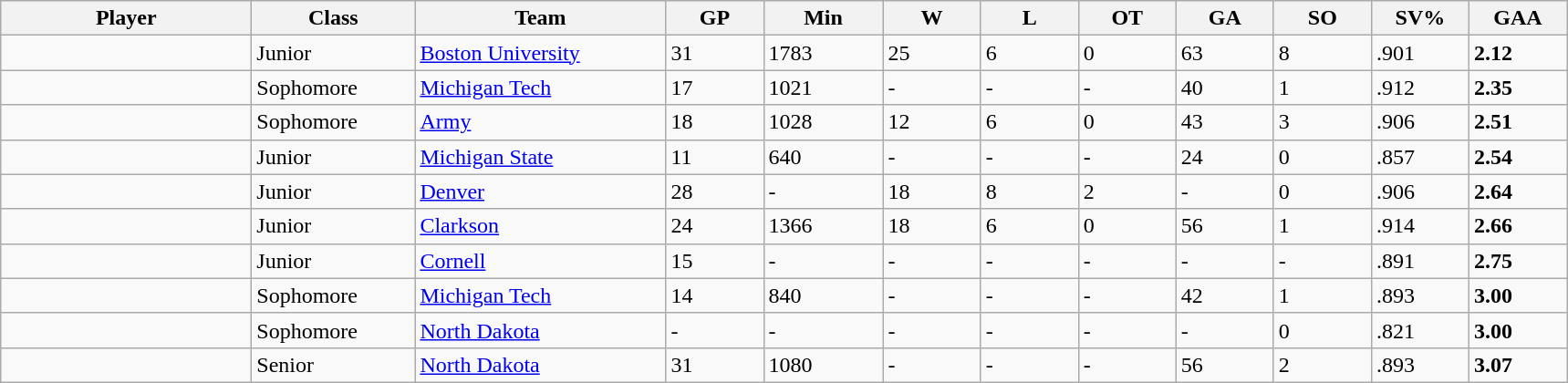<table class="wikitable sortable">
<tr>
<th style="width: 11em;">Player</th>
<th style="width: 7em;">Class</th>
<th style="width: 11em;">Team</th>
<th style="width: 4em;">GP</th>
<th style="width: 5em;">Min</th>
<th style="width: 4em;">W</th>
<th style="width: 4em;">L</th>
<th style="width: 4em;">OT</th>
<th style="width: 4em;">GA</th>
<th style="width: 4em;">SO</th>
<th style="width: 4em;">SV%</th>
<th style="width: 4em;">GAA</th>
</tr>
<tr>
<td></td>
<td>Junior</td>
<td><a href='#'>Boston University</a></td>
<td>31</td>
<td>1783</td>
<td>25</td>
<td>6</td>
<td>0</td>
<td>63</td>
<td>8</td>
<td>.901</td>
<td><strong>2.12</strong></td>
</tr>
<tr>
<td></td>
<td>Sophomore</td>
<td><a href='#'>Michigan Tech</a></td>
<td>17</td>
<td>1021</td>
<td>-</td>
<td>-</td>
<td>-</td>
<td>40</td>
<td>1</td>
<td>.912</td>
<td><strong>2.35</strong></td>
</tr>
<tr>
<td></td>
<td>Sophomore</td>
<td><a href='#'>Army</a></td>
<td>18</td>
<td>1028</td>
<td>12</td>
<td>6</td>
<td>0</td>
<td>43</td>
<td>3</td>
<td>.906</td>
<td><strong>2.51</strong></td>
</tr>
<tr>
<td></td>
<td>Junior</td>
<td><a href='#'>Michigan State</a></td>
<td>11</td>
<td>640</td>
<td>-</td>
<td>-</td>
<td>-</td>
<td>24</td>
<td>0</td>
<td>.857</td>
<td><strong>2.54</strong></td>
</tr>
<tr>
<td></td>
<td>Junior</td>
<td><a href='#'>Denver</a></td>
<td>28</td>
<td>-</td>
<td>18</td>
<td>8</td>
<td>2</td>
<td>-</td>
<td>0</td>
<td>.906</td>
<td><strong>2.64</strong></td>
</tr>
<tr>
<td></td>
<td>Junior</td>
<td><a href='#'>Clarkson</a></td>
<td>24</td>
<td>1366</td>
<td>18</td>
<td>6</td>
<td>0</td>
<td>56</td>
<td>1</td>
<td>.914</td>
<td><strong>2.66</strong></td>
</tr>
<tr>
<td></td>
<td>Junior</td>
<td><a href='#'>Cornell</a></td>
<td>15</td>
<td>-</td>
<td>-</td>
<td>-</td>
<td>-</td>
<td>-</td>
<td>-</td>
<td>.891</td>
<td><strong>2.75</strong></td>
</tr>
<tr>
<td></td>
<td>Sophomore</td>
<td><a href='#'>Michigan Tech</a></td>
<td>14</td>
<td>840</td>
<td>-</td>
<td>-</td>
<td>-</td>
<td>42</td>
<td>1</td>
<td>.893</td>
<td><strong>3.00</strong></td>
</tr>
<tr>
<td></td>
<td>Sophomore</td>
<td><a href='#'>North Dakota</a></td>
<td>-</td>
<td>-</td>
<td>-</td>
<td>-</td>
<td>-</td>
<td>-</td>
<td>0</td>
<td>.821</td>
<td><strong>3.00</strong></td>
</tr>
<tr>
<td></td>
<td>Senior</td>
<td><a href='#'>North Dakota</a></td>
<td>31</td>
<td>1080</td>
<td>-</td>
<td>-</td>
<td>-</td>
<td>56</td>
<td>2</td>
<td>.893</td>
<td><strong>3.07</strong></td>
</tr>
</table>
